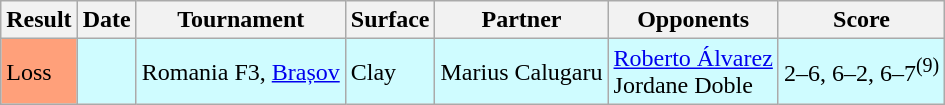<table class="sortable wikitable">
<tr>
<th>Result</th>
<th>Date</th>
<th>Tournament</th>
<th>Surface</th>
<th>Partner</th>
<th>Opponents</th>
<th class="unsortable">Score</th>
</tr>
<tr style="background:#cffcff;">
<td style="background:#ffa07a;">Loss</td>
<td></td>
<td>Romania F3, <a href='#'>Brașov</a></td>
<td>Clay</td>
<td> Marius Calugaru</td>
<td> <a href='#'>Roberto Álvarez</a> <br>  Jordane Doble</td>
<td>2–6, 6–2, 6–7<sup>(9)</sup></td>
</tr>
</table>
